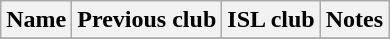<table class="wikitable sortable">
<tr>
<th>Name</th>
<th>Previous club</th>
<th>ISL club</th>
<th>Notes</th>
</tr>
<tr>
</tr>
</table>
